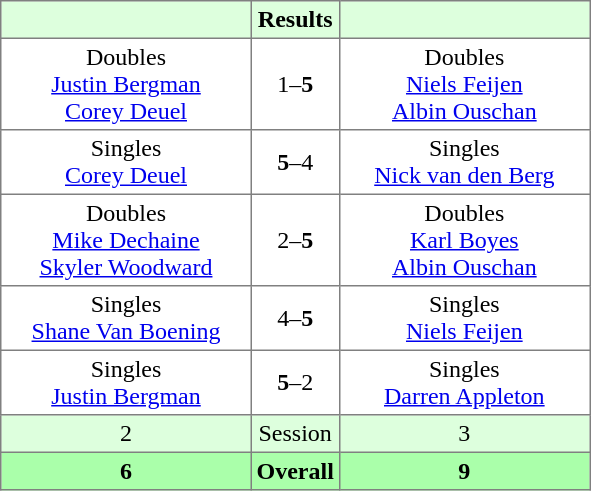<table border="1" cellpadding="3" style="border-collapse: collapse;">
<tr bgcolor="#ddffdd">
<th width="160"></th>
<th>Results</th>
<th width="160"></th>
</tr>
<tr>
<td align="center">Doubles<br><a href='#'>Justin Bergman</a><br><a href='#'>Corey Deuel</a></td>
<td align="center">1–<strong>5</strong></td>
<td align="center">Doubles<br><a href='#'>Niels Feijen</a><br><a href='#'>Albin Ouschan</a></td>
</tr>
<tr>
<td align="center">Singles<br><a href='#'>Corey Deuel</a></td>
<td align="center"><strong>5</strong>–4</td>
<td align="center">Singles<br><a href='#'>Nick van den Berg</a></td>
</tr>
<tr>
<td align="center">Doubles<br><a href='#'>Mike Dechaine</a><br><a href='#'>Skyler Woodward</a></td>
<td align="center">2–<strong>5</strong></td>
<td align="center">Doubles<br><a href='#'>Karl Boyes</a><br><a href='#'>Albin Ouschan</a></td>
</tr>
<tr>
<td align="center">Singles<br><a href='#'>Shane Van Boening</a></td>
<td align="center">4–<strong>5</strong></td>
<td align="center">Singles<br><a href='#'>Niels Feijen</a></td>
</tr>
<tr>
<td align="center">Singles<br><a href='#'>Justin Bergman</a></td>
<td align="center"><strong>5</strong>–2</td>
<td align="center">Singles<br><a href='#'>Darren Appleton</a></td>
</tr>
<tr bgcolor="#ddffdd">
<td align="center">2</td>
<td align="center">Session</td>
<td align="center">3</td>
</tr>
<tr bgcolor="#aaffaa">
<th align="center">6</th>
<th align="center">Overall</th>
<th align="center">9</th>
</tr>
</table>
